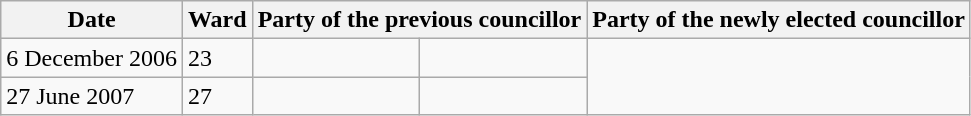<table class="wikitable">
<tr>
<th>Date</th>
<th>Ward</th>
<th colspan=2>Party of the previous councillor</th>
<th colspan=2>Party of the newly elected councillor</th>
</tr>
<tr>
<td>6 December 2006</td>
<td>23</td>
<td></td>
<td></td>
</tr>
<tr>
<td>27 June 2007</td>
<td>27</td>
<td></td>
<td></td>
</tr>
</table>
